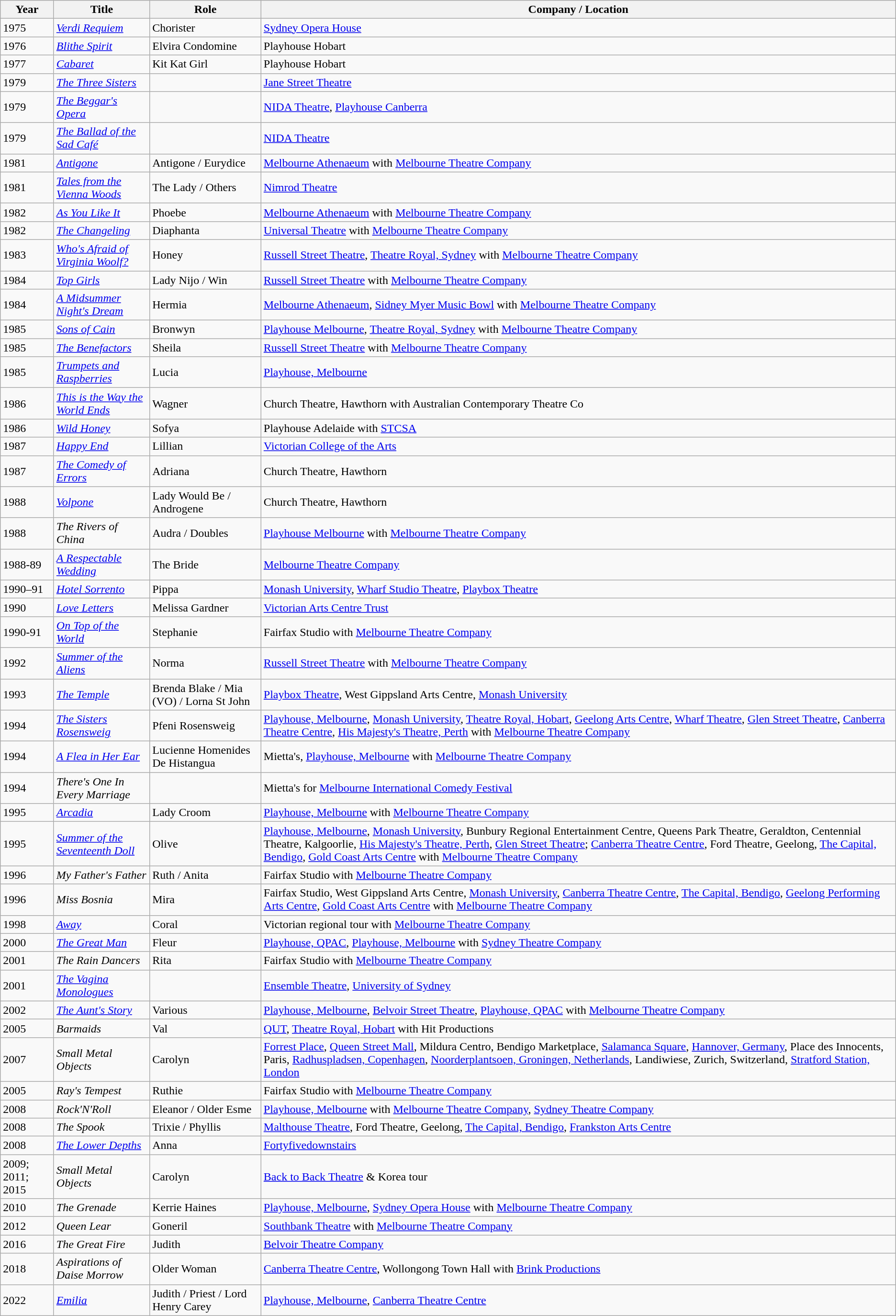<table class="wikitable sortable">
<tr>
<th>Year</th>
<th>Title</th>
<th>Role</th>
<th class="unsortable">Company / Location</th>
</tr>
<tr>
<td>1975</td>
<td><em><a href='#'>Verdi Requiem</a></em></td>
<td>Chorister</td>
<td><a href='#'>Sydney Opera House</a></td>
</tr>
<tr>
<td>1976</td>
<td><em><a href='#'>Blithe Spirit</a></em></td>
<td>Elvira Condomine</td>
<td>Playhouse Hobart</td>
</tr>
<tr>
<td>1977</td>
<td><em><a href='#'>Cabaret</a></em></td>
<td>Kit Kat Girl</td>
<td>Playhouse Hobart</td>
</tr>
<tr>
<td>1979</td>
<td><em><a href='#'>The Three Sisters</a></em></td>
<td></td>
<td><a href='#'>Jane Street Theatre</a></td>
</tr>
<tr>
<td>1979</td>
<td><em><a href='#'>The Beggar's Opera</a></em></td>
<td></td>
<td><a href='#'>NIDA Theatre</a>, <a href='#'>Playhouse Canberra</a></td>
</tr>
<tr>
<td>1979</td>
<td><em><a href='#'>The Ballad of the Sad Café</a></em></td>
<td></td>
<td><a href='#'>NIDA Theatre</a></td>
</tr>
<tr>
<td>1981</td>
<td><em><a href='#'>Antigone</a></em></td>
<td>Antigone / Eurydice</td>
<td><a href='#'>Melbourne Athenaeum</a> with <a href='#'>Melbourne Theatre Company</a></td>
</tr>
<tr>
<td>1981</td>
<td><em><a href='#'>Tales from the Vienna Woods</a></em></td>
<td>The Lady / Others</td>
<td><a href='#'>Nimrod Theatre</a></td>
</tr>
<tr>
<td>1982</td>
<td><em><a href='#'>As You Like It</a></em></td>
<td>Phoebe</td>
<td><a href='#'>Melbourne Athenaeum</a> with <a href='#'>Melbourne Theatre Company</a></td>
</tr>
<tr>
<td>1982</td>
<td><em><a href='#'>The Changeling</a></em></td>
<td>Diaphanta</td>
<td><a href='#'>Universal Theatre</a> with <a href='#'>Melbourne Theatre Company</a></td>
</tr>
<tr>
<td>1983</td>
<td><em><a href='#'>Who's Afraid of Virginia Woolf?</a></em></td>
<td>Honey</td>
<td><a href='#'>Russell Street Theatre</a>, <a href='#'>Theatre Royal, Sydney</a> with <a href='#'>Melbourne Theatre Company</a></td>
</tr>
<tr>
<td>1984</td>
<td><em><a href='#'>Top Girls</a></em></td>
<td>Lady Nijo / Win</td>
<td><a href='#'>Russell Street Theatre</a> with <a href='#'>Melbourne Theatre Company</a></td>
</tr>
<tr>
<td>1984</td>
<td><em><a href='#'>A Midsummer Night's Dream</a></em></td>
<td>Hermia</td>
<td><a href='#'>Melbourne Athenaeum</a>, <a href='#'>Sidney Myer Music Bowl</a> with <a href='#'>Melbourne Theatre Company</a></td>
</tr>
<tr>
<td>1985</td>
<td><em><a href='#'>Sons of Cain</a></em></td>
<td>Bronwyn</td>
<td><a href='#'>Playhouse Melbourne</a>, <a href='#'>Theatre Royal, Sydney</a> with <a href='#'>Melbourne Theatre Company</a></td>
</tr>
<tr>
<td>1985</td>
<td><em><a href='#'>The Benefactors</a></em></td>
<td>Sheila</td>
<td><a href='#'>Russell Street Theatre</a> with <a href='#'>Melbourne Theatre Company</a></td>
</tr>
<tr>
<td>1985</td>
<td><em><a href='#'>Trumpets and Raspberries</a></em></td>
<td>Lucia</td>
<td><a href='#'>Playhouse, Melbourne</a></td>
</tr>
<tr>
<td>1986</td>
<td><em><a href='#'>This is the Way the World Ends</a></em></td>
<td>Wagner</td>
<td>Church Theatre, Hawthorn with Australian Contemporary Theatre Co</td>
</tr>
<tr>
<td>1986</td>
<td><em><a href='#'>Wild Honey</a></em></td>
<td>Sofya</td>
<td>Playhouse Adelaide with <a href='#'>STCSA</a></td>
</tr>
<tr>
<td>1987</td>
<td><em><a href='#'>Happy End</a></em></td>
<td>Lillian</td>
<td><a href='#'>Victorian College of the Arts</a></td>
</tr>
<tr>
<td>1987</td>
<td><em><a href='#'>The Comedy of Errors</a></em></td>
<td>Adriana</td>
<td>Church Theatre, Hawthorn</td>
</tr>
<tr>
<td>1988</td>
<td><em><a href='#'>Volpone</a></em></td>
<td>Lady Would Be / Androgene</td>
<td>Church Theatre, Hawthorn</td>
</tr>
<tr>
<td>1988</td>
<td><em>The Rivers of China</em></td>
<td>Audra / Doubles</td>
<td><a href='#'>Playhouse Melbourne</a> with <a href='#'>Melbourne Theatre Company</a></td>
</tr>
<tr>
<td>1988-89</td>
<td><em><a href='#'>A Respectable Wedding</a></em></td>
<td>The Bride</td>
<td><a href='#'>Melbourne Theatre Company</a></td>
</tr>
<tr>
<td>1990–91</td>
<td><em><a href='#'>Hotel Sorrento</a></em></td>
<td>Pippa</td>
<td><a href='#'>Monash University</a>, <a href='#'>Wharf Studio Theatre</a>, <a href='#'>Playbox Theatre</a></td>
</tr>
<tr>
<td>1990</td>
<td><em><a href='#'>Love Letters</a></em></td>
<td>Melissa Gardner</td>
<td><a href='#'>Victorian Arts Centre Trust</a></td>
</tr>
<tr>
<td>1990-91</td>
<td><em><a href='#'>On Top of the World</a></em></td>
<td>Stephanie</td>
<td>Fairfax Studio with <a href='#'>Melbourne Theatre Company</a></td>
</tr>
<tr>
<td>1992</td>
<td><em><a href='#'>Summer of the Aliens</a></em></td>
<td>Norma</td>
<td><a href='#'>Russell Street Theatre</a> with <a href='#'>Melbourne Theatre Company</a></td>
</tr>
<tr>
<td>1993</td>
<td><em><a href='#'>The Temple</a></em></td>
<td>Brenda Blake / Mia (VO) / Lorna St John</td>
<td><a href='#'>Playbox Theatre</a>, West Gippsland Arts Centre, <a href='#'>Monash University</a></td>
</tr>
<tr>
<td>1994</td>
<td><em><a href='#'>The Sisters Rosensweig</a></em></td>
<td>Pfeni Rosensweig</td>
<td><a href='#'>Playhouse, Melbourne</a>, <a href='#'>Monash University</a>, <a href='#'>Theatre Royal, Hobart</a>, <a href='#'>Geelong Arts Centre</a>, <a href='#'>Wharf Theatre</a>, <a href='#'>Glen Street Theatre</a>, <a href='#'>Canberra Theatre Centre</a>, <a href='#'>His Majesty's Theatre, Perth</a> with <a href='#'>Melbourne Theatre Company</a></td>
</tr>
<tr>
<td>1994</td>
<td><em><a href='#'>A Flea in Her Ear</a></em></td>
<td>Lucienne Homenides De Histangua</td>
<td>Mietta's, <a href='#'>Playhouse, Melbourne</a> with <a href='#'>Melbourne Theatre Company</a></td>
</tr>
<tr>
<td>1994</td>
<td><em>There's One In Every Marriage</em></td>
<td></td>
<td>Mietta's for <a href='#'>Melbourne International Comedy Festival</a></td>
</tr>
<tr>
<td>1995</td>
<td><em><a href='#'>Arcadia</a></em></td>
<td>Lady Croom</td>
<td><a href='#'>Playhouse, Melbourne</a> with <a href='#'>Melbourne Theatre Company</a></td>
</tr>
<tr>
<td>1995</td>
<td><em><a href='#'>Summer of the Seventeenth Doll</a></em></td>
<td>Olive</td>
<td><a href='#'>Playhouse, Melbourne</a>, <a href='#'>Monash University</a>, Bunbury Regional Entertainment Centre, Queens Park Theatre, Geraldton, Centennial Theatre, Kalgoorlie, <a href='#'>His Majesty's Theatre, Perth</a>, <a href='#'>Glen Street Theatre</a>; <a href='#'>Canberra Theatre Centre</a>, Ford Theatre, Geelong, <a href='#'>The Capital, Bendigo</a>, <a href='#'>Gold Coast Arts Centre</a> with <a href='#'>Melbourne Theatre Company</a></td>
</tr>
<tr>
<td>1996</td>
<td><em>My Father's Father</em></td>
<td>Ruth / Anita</td>
<td>Fairfax Studio with <a href='#'>Melbourne Theatre Company</a></td>
</tr>
<tr>
<td>1996</td>
<td><em>Miss Bosnia</em></td>
<td>Mira</td>
<td>Fairfax Studio, West Gippsland Arts Centre, <a href='#'>Monash University</a>, <a href='#'>Canberra Theatre Centre</a>, <a href='#'>The Capital, Bendigo</a>, <a href='#'>Geelong Performing Arts Centre</a>, <a href='#'>Gold Coast Arts Centre</a> with <a href='#'>Melbourne Theatre Company</a></td>
</tr>
<tr>
<td>1998</td>
<td><em><a href='#'>Away</a></em></td>
<td>Coral</td>
<td>Victorian regional tour with <a href='#'>Melbourne Theatre Company</a></td>
</tr>
<tr>
<td>2000</td>
<td><em><a href='#'>The Great Man</a></em></td>
<td>Fleur</td>
<td><a href='#'>Playhouse, QPAC</a>, <a href='#'>Playhouse, Melbourne</a> with <a href='#'>Sydney Theatre Company</a></td>
</tr>
<tr>
<td>2001</td>
<td><em>The Rain Dancers</em></td>
<td>Rita</td>
<td>Fairfax Studio with <a href='#'>Melbourne Theatre Company</a></td>
</tr>
<tr>
<td>2001</td>
<td><em><a href='#'>The Vagina Monologues</a></em></td>
<td></td>
<td><a href='#'>Ensemble Theatre</a>, <a href='#'>University of Sydney</a></td>
</tr>
<tr>
<td>2002</td>
<td><em><a href='#'>The Aunt's Story</a></em></td>
<td>Various</td>
<td><a href='#'>Playhouse, Melbourne</a>, <a href='#'>Belvoir Street Theatre</a>, <a href='#'>Playhouse, QPAC</a> with <a href='#'>Melbourne Theatre Company</a></td>
</tr>
<tr>
<td>2005</td>
<td><em>Barmaids</em></td>
<td>Val</td>
<td><a href='#'>QUT</a>, <a href='#'>Theatre Royal, Hobart</a> with Hit Productions</td>
</tr>
<tr>
<td>2007</td>
<td><em>Small Metal Objects</em></td>
<td>Carolyn</td>
<td><a href='#'>Forrest Place</a>, <a href='#'>Queen Street Mall</a>, Mildura Centro, Bendigo Marketplace, <a href='#'>Salamanca Square</a>, <a href='#'>Hannover, Germany</a>, Place des Innocents, Paris, <a href='#'>Radhuspladsen, Copenhagen</a>, <a href='#'>Noorderplantsoen, Groningen, Netherlands</a>, Landiwiese, Zurich, Switzerland, <a href='#'>Stratford Station, London</a></td>
</tr>
<tr>
<td>2005</td>
<td><em>Ray's Tempest</em></td>
<td>Ruthie</td>
<td>Fairfax Studio with <a href='#'>Melbourne Theatre Company</a></td>
</tr>
<tr>
<td>2008</td>
<td><em>Rock'N'Roll</em></td>
<td>Eleanor / Older Esme</td>
<td><a href='#'>Playhouse, Melbourne</a> with <a href='#'>Melbourne Theatre Company</a>, <a href='#'>Sydney Theatre Company</a></td>
</tr>
<tr>
<td>2008</td>
<td><em>The Spook</em></td>
<td>Trixie / Phyllis</td>
<td><a href='#'>Malthouse Theatre</a>, Ford Theatre, Geelong, <a href='#'>The Capital, Bendigo</a>, <a href='#'>Frankston Arts Centre</a></td>
</tr>
<tr>
<td>2008</td>
<td><em><a href='#'>The Lower Depths</a></em></td>
<td>Anna</td>
<td><a href='#'>Fortyfivedownstairs</a></td>
</tr>
<tr>
<td>2009; 2011; 2015</td>
<td><em>Small Metal Objects</em></td>
<td>Carolyn</td>
<td><a href='#'>Back to Back Theatre</a> & Korea tour</td>
</tr>
<tr>
<td>2010</td>
<td><em>The Grenade</em></td>
<td>Kerrie Haines</td>
<td><a href='#'>Playhouse, Melbourne</a>, <a href='#'>Sydney Opera House</a> with <a href='#'>Melbourne Theatre Company</a></td>
</tr>
<tr>
<td>2012</td>
<td><em>Queen Lear</em></td>
<td>Goneril</td>
<td><a href='#'>Southbank Theatre</a> with <a href='#'>Melbourne Theatre Company</a></td>
</tr>
<tr>
<td>2016</td>
<td><em>The Great Fire</em></td>
<td>Judith</td>
<td><a href='#'>Belvoir Theatre Company</a></td>
</tr>
<tr>
<td>2018</td>
<td><em>Aspirations of Daise Morrow</em></td>
<td>Older Woman</td>
<td><a href='#'>Canberra Theatre Centre</a>, Wollongong Town Hall with <a href='#'>Brink Productions</a></td>
</tr>
<tr>
<td>2022</td>
<td><em><a href='#'>Emilia</a></em></td>
<td>Judith / Priest / Lord Henry Carey</td>
<td><a href='#'>Playhouse, Melbourne</a>, <a href='#'>Canberra Theatre Centre</a></td>
</tr>
</table>
